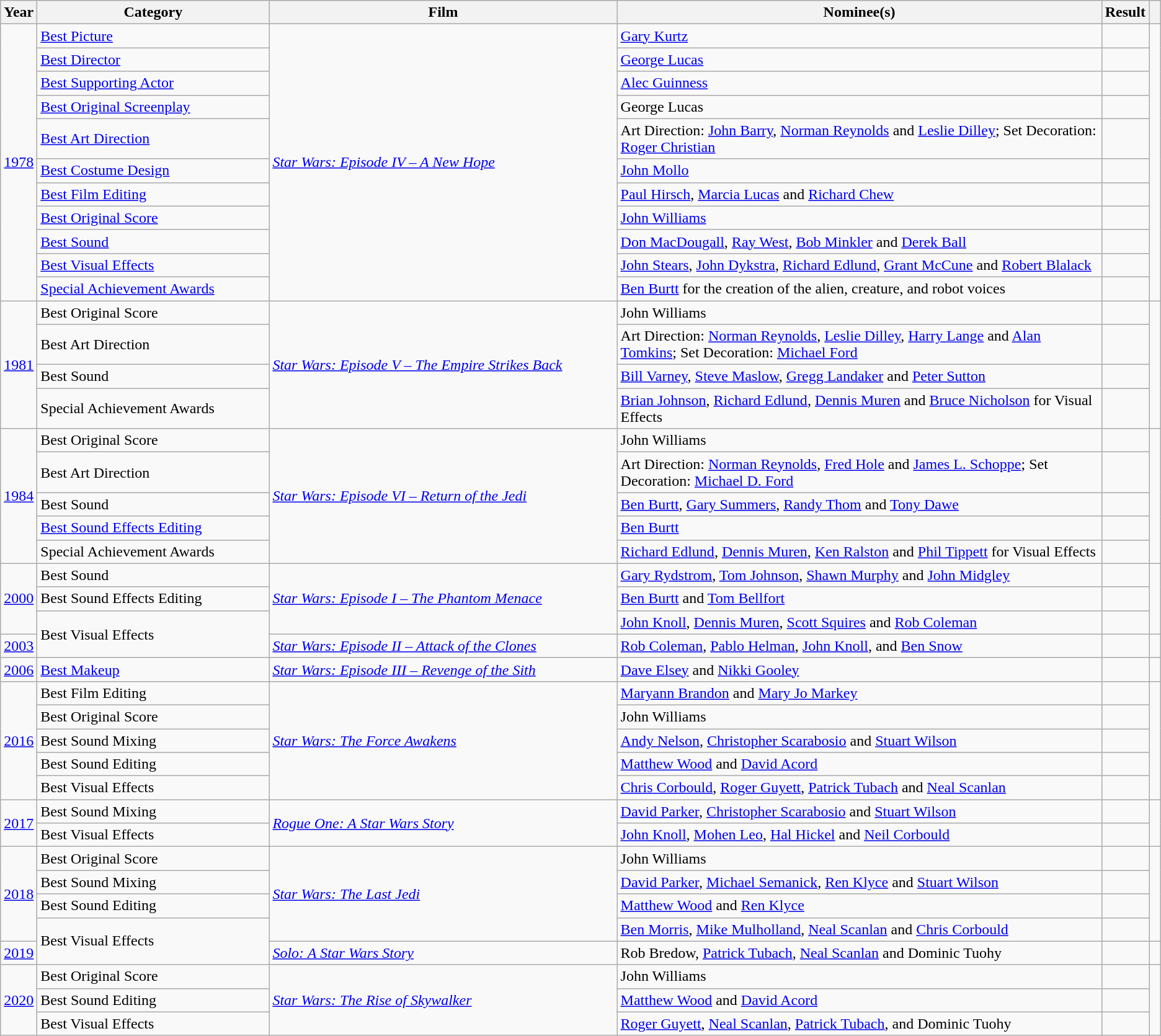<table class="wikitable">
<tr>
<th style="width: 1%;">Year</th>
<th style="width: 20%;">Category</th>
<th style="width: 30%;">Film</th>
<th>Nominee(s)</th>
<th style="width: 4%;">Result</th>
<th style="width: 1%;"></th>
</tr>
<tr>
<td rowspan="11"><a href='#'>1978</a></td>
<td><a href='#'>Best Picture</a></td>
<td rowspan="11"><em><a href='#'>Star Wars: Episode IV – A New Hope</a></em></td>
<td><a href='#'>Gary Kurtz</a></td>
<td></td>
<td rowspan="11" style="text-align:center;"></td>
</tr>
<tr>
<td><a href='#'>Best Director</a></td>
<td><a href='#'>George Lucas</a></td>
<td></td>
</tr>
<tr>
<td><a href='#'>Best Supporting Actor</a></td>
<td><a href='#'>Alec Guinness</a></td>
<td></td>
</tr>
<tr>
<td><a href='#'>Best Original Screenplay</a></td>
<td>George Lucas</td>
<td></td>
</tr>
<tr>
<td><a href='#'>Best Art Direction</a></td>
<td>Art Direction: <a href='#'>John Barry</a>, <a href='#'>Norman Reynolds</a> and <a href='#'>Leslie Dilley</a>; Set Decoration: <a href='#'>Roger Christian</a></td>
<td></td>
</tr>
<tr>
<td><a href='#'>Best Costume Design</a></td>
<td><a href='#'>John Mollo</a></td>
<td></td>
</tr>
<tr>
<td><a href='#'>Best Film Editing</a></td>
<td><a href='#'>Paul Hirsch</a>, <a href='#'>Marcia Lucas</a> and <a href='#'>Richard Chew</a></td>
<td></td>
</tr>
<tr>
<td><a href='#'>Best Original Score</a></td>
<td><a href='#'>John Williams</a></td>
<td></td>
</tr>
<tr>
<td><a href='#'>Best Sound</a></td>
<td><a href='#'>Don MacDougall</a>, <a href='#'>Ray West</a>, <a href='#'>Bob Minkler</a> and <a href='#'>Derek Ball</a></td>
<td></td>
</tr>
<tr>
<td><a href='#'>Best Visual Effects</a></td>
<td><a href='#'>John Stears</a>, <a href='#'>John Dykstra</a>, <a href='#'>Richard Edlund</a>, <a href='#'>Grant McCune</a> and <a href='#'>Robert Blalack</a></td>
<td></td>
</tr>
<tr>
<td><a href='#'>Special Achievement Awards</a></td>
<td><a href='#'>Ben Burtt</a> for the creation of the alien, creature, and robot voices</td>
<td></td>
</tr>
<tr>
<td rowspan="4"><a href='#'>1981</a></td>
<td>Best Original Score</td>
<td rowspan="4"><em><a href='#'>Star Wars: Episode V – The Empire Strikes Back</a></em></td>
<td>John Williams</td>
<td></td>
<td rowspan="4" style="text-align:center;"></td>
</tr>
<tr>
<td>Best Art Direction</td>
<td>Art Direction: <a href='#'>Norman Reynolds</a>, <a href='#'>Leslie Dilley</a>, <a href='#'>Harry Lange</a> and <a href='#'>Alan Tomkins</a>; Set Decoration: <a href='#'>Michael Ford</a></td>
<td></td>
</tr>
<tr>
<td>Best Sound</td>
<td><a href='#'>Bill Varney</a>, <a href='#'>Steve Maslow</a>, <a href='#'>Gregg Landaker</a> and <a href='#'>Peter Sutton</a></td>
<td></td>
</tr>
<tr>
<td>Special Achievement Awards</td>
<td><a href='#'>Brian Johnson</a>, <a href='#'>Richard Edlund</a>, <a href='#'>Dennis Muren</a> and <a href='#'>Bruce Nicholson</a> for Visual Effects</td>
<td></td>
</tr>
<tr>
<td rowspan="5"><a href='#'>1984</a></td>
<td>Best Original Score</td>
<td rowspan="5"><em><a href='#'>Star Wars: Episode VI – Return of the Jedi</a></em></td>
<td>John Williams</td>
<td></td>
<td rowspan="5" style="text-align:center;"></td>
</tr>
<tr>
<td>Best Art Direction</td>
<td>Art Direction: <a href='#'>Norman Reynolds</a>, <a href='#'>Fred Hole</a> and <a href='#'>James L. Schoppe</a>; Set Decoration: <a href='#'>Michael D. Ford</a></td>
<td></td>
</tr>
<tr>
<td>Best Sound</td>
<td><a href='#'>Ben Burtt</a>, <a href='#'>Gary Summers</a>, <a href='#'>Randy Thom</a> and <a href='#'>Tony Dawe</a></td>
<td></td>
</tr>
<tr>
<td><a href='#'>Best Sound Effects Editing</a></td>
<td><a href='#'>Ben Burtt</a></td>
<td></td>
</tr>
<tr>
<td>Special Achievement Awards</td>
<td><a href='#'>Richard Edlund</a>, <a href='#'>Dennis Muren</a>, <a href='#'>Ken Ralston</a> and <a href='#'>Phil Tippett</a> for Visual Effects</td>
<td></td>
</tr>
<tr>
<td rowspan="3"><a href='#'>2000</a></td>
<td>Best Sound</td>
<td rowspan="3"><em><a href='#'>Star Wars: Episode I – The Phantom Menace</a></em></td>
<td><a href='#'>Gary Rydstrom</a>, <a href='#'>Tom Johnson</a>, <a href='#'>Shawn Murphy</a> and <a href='#'>John Midgley</a></td>
<td></td>
<td rowspan="3" style="text-align:center;"></td>
</tr>
<tr>
<td>Best Sound Effects Editing</td>
<td><a href='#'>Ben Burtt</a> and <a href='#'>Tom Bellfort</a></td>
<td></td>
</tr>
<tr>
<td rowspan="2">Best Visual Effects</td>
<td><a href='#'>John Knoll</a>, <a href='#'>Dennis Muren</a>, <a href='#'>Scott Squires</a> and <a href='#'>Rob Coleman</a></td>
<td></td>
</tr>
<tr>
<td><a href='#'>2003</a></td>
<td><em><a href='#'>Star Wars: Episode II – Attack of the Clones</a></em></td>
<td><a href='#'>Rob Coleman</a>, <a href='#'>Pablo Helman</a>, <a href='#'>John Knoll</a>, and <a href='#'>Ben Snow</a></td>
<td></td>
<td style="text-align:center;"></td>
</tr>
<tr>
<td><a href='#'>2006</a></td>
<td><a href='#'>Best Makeup</a></td>
<td><em><a href='#'>Star Wars: Episode III – Revenge of the Sith</a></em></td>
<td><a href='#'>Dave Elsey</a> and <a href='#'>Nikki Gooley</a></td>
<td></td>
<td style="text-align:center;"></td>
</tr>
<tr>
<td rowspan="5"><a href='#'>2016</a></td>
<td>Best Film Editing</td>
<td rowspan="5"><em><a href='#'>Star Wars: The Force Awakens</a></em></td>
<td><a href='#'>Maryann Brandon</a> and <a href='#'>Mary Jo Markey</a></td>
<td></td>
<td rowspan="5" style="text-align:center;"></td>
</tr>
<tr>
<td>Best Original Score</td>
<td>John Williams</td>
<td></td>
</tr>
<tr>
<td>Best Sound Mixing</td>
<td><a href='#'>Andy Nelson</a>, <a href='#'>Christopher Scarabosio</a> and <a href='#'>Stuart Wilson</a></td>
<td></td>
</tr>
<tr>
<td>Best Sound Editing</td>
<td><a href='#'>Matthew Wood</a> and <a href='#'>David Acord</a></td>
<td></td>
</tr>
<tr>
<td>Best Visual Effects</td>
<td><a href='#'>Chris Corbould</a>, <a href='#'>Roger Guyett</a>, <a href='#'>Patrick Tubach</a> and <a href='#'>Neal Scanlan</a></td>
<td></td>
</tr>
<tr>
<td rowspan="2"><a href='#'>2017</a></td>
<td>Best Sound Mixing</td>
<td rowspan="2"><em><a href='#'>Rogue One: A Star Wars Story</a></em></td>
<td><a href='#'>David Parker</a>, <a href='#'>Christopher Scarabosio</a> and <a href='#'>Stuart Wilson</a></td>
<td></td>
<td rowspan="2" style="text-align:center;"></td>
</tr>
<tr>
<td>Best Visual Effects</td>
<td><a href='#'>John Knoll</a>, <a href='#'>Mohen Leo</a>, <a href='#'>Hal Hickel</a> and <a href='#'>Neil Corbould</a></td>
<td></td>
</tr>
<tr>
<td rowspan="4"><a href='#'>2018</a></td>
<td>Best Original Score</td>
<td rowspan="4"><em><a href='#'>Star Wars: The Last Jedi</a></em></td>
<td>John Williams</td>
<td></td>
<td rowspan="4" style="text-align:center;"></td>
</tr>
<tr>
<td>Best Sound Mixing</td>
<td><a href='#'>David Parker</a>, <a href='#'>Michael Semanick</a>, <a href='#'>Ren Klyce</a> and <a href='#'>Stuart Wilson</a></td>
<td></td>
</tr>
<tr>
<td>Best Sound Editing</td>
<td><a href='#'>Matthew Wood</a> and <a href='#'>Ren Klyce</a></td>
<td></td>
</tr>
<tr>
<td rowspan="2">Best Visual Effects</td>
<td><a href='#'>Ben Morris</a>, <a href='#'>Mike Mulholland</a>, <a href='#'>Neal Scanlan</a> and <a href='#'>Chris Corbould</a></td>
<td></td>
</tr>
<tr>
<td><a href='#'>2019</a></td>
<td><em><a href='#'>Solo: A Star Wars Story</a></em></td>
<td>Rob Bredow, <a href='#'>Patrick Tubach</a>, <a href='#'>Neal Scanlan</a> and Dominic Tuohy</td>
<td></td>
<td style="text-align:center;"></td>
</tr>
<tr>
<td rowspan="3"><a href='#'>2020</a></td>
<td>Best Original Score</td>
<td rowspan="3"><em><a href='#'>Star Wars: The Rise of Skywalker</a></em></td>
<td>John Williams</td>
<td></td>
<td rowspan="3" style="text-align:center;"></td>
</tr>
<tr>
<td>Best Sound Editing</td>
<td><a href='#'>Matthew Wood</a> and <a href='#'>David Acord</a></td>
<td></td>
</tr>
<tr>
<td>Best Visual Effects</td>
<td><a href='#'>Roger Guyett</a>, <a href='#'>Neal Scanlan</a>, <a href='#'>Patrick Tubach</a>, and Dominic Tuohy</td>
<td></td>
</tr>
</table>
